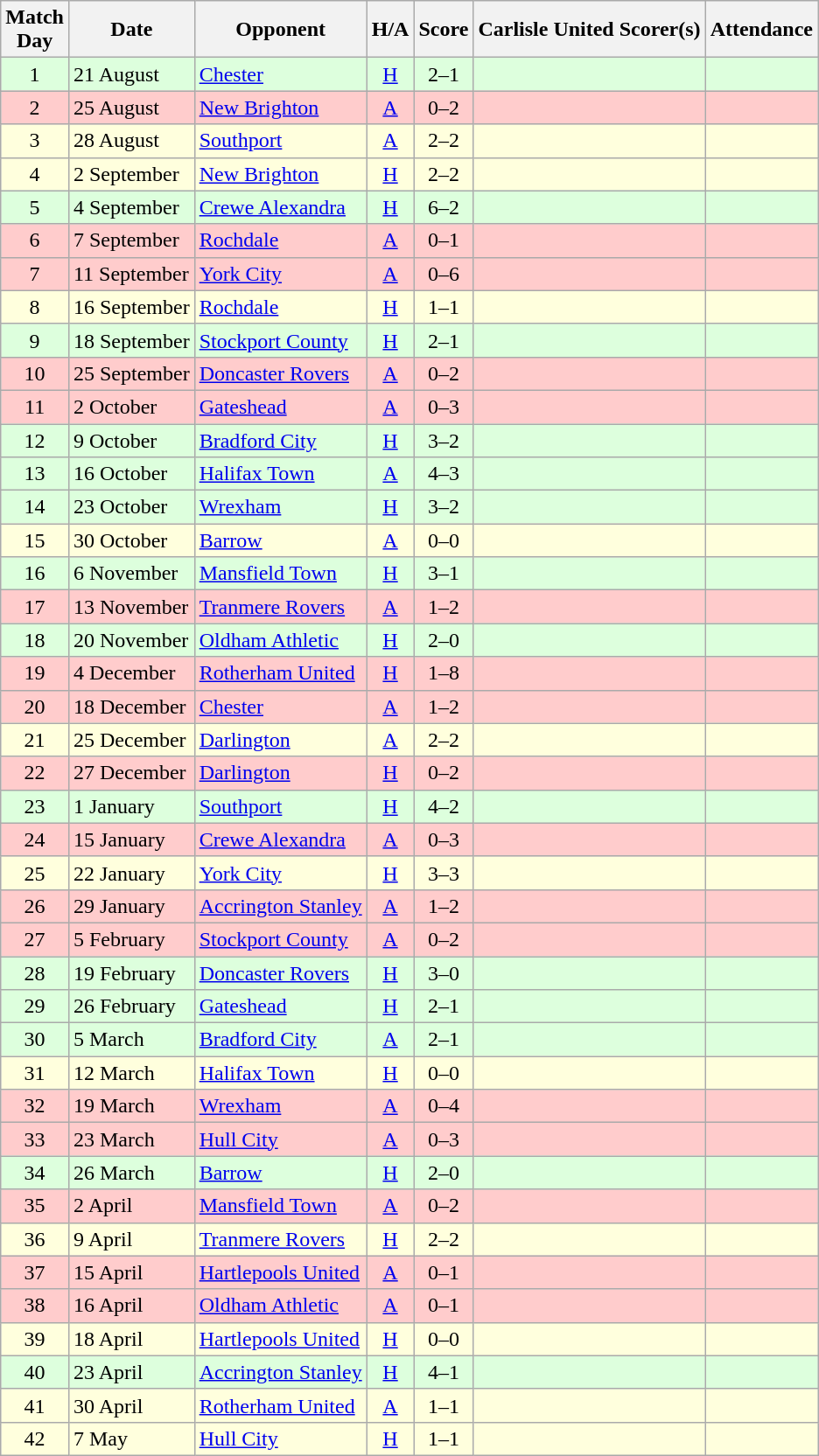<table class="wikitable" style="text-align:center">
<tr>
<th>Match<br> Day</th>
<th>Date</th>
<th>Opponent</th>
<th>H/A</th>
<th>Score</th>
<th>Carlisle United Scorer(s)</th>
<th>Attendance</th>
</tr>
<tr bgcolor=#ddffdd>
<td>1</td>
<td align=left>21 August</td>
<td align=left><a href='#'>Chester</a></td>
<td><a href='#'>H</a></td>
<td>2–1</td>
<td align=left></td>
<td></td>
</tr>
<tr bgcolor=#FFCCCC>
<td>2</td>
<td align=left>25 August</td>
<td align=left><a href='#'>New Brighton</a></td>
<td><a href='#'>A</a></td>
<td>0–2</td>
<td align=left></td>
<td></td>
</tr>
<tr bgcolor=#ffffdd>
<td>3</td>
<td align=left>28 August</td>
<td align=left><a href='#'>Southport</a></td>
<td><a href='#'>A</a></td>
<td>2–2</td>
<td align=left></td>
<td></td>
</tr>
<tr bgcolor=#ffffdd>
<td>4</td>
<td align=left>2 September</td>
<td align=left><a href='#'>New Brighton</a></td>
<td><a href='#'>H</a></td>
<td>2–2</td>
<td align=left></td>
<td></td>
</tr>
<tr bgcolor=#ddffdd>
<td>5</td>
<td align=left>4 September</td>
<td align=left><a href='#'>Crewe Alexandra</a></td>
<td><a href='#'>H</a></td>
<td>6–2</td>
<td align=left></td>
<td></td>
</tr>
<tr bgcolor=#FFCCCC>
<td>6</td>
<td align=left>7 September</td>
<td align=left><a href='#'>Rochdale</a></td>
<td><a href='#'>A</a></td>
<td>0–1</td>
<td align=left></td>
<td></td>
</tr>
<tr bgcolor=#FFCCCC>
<td>7</td>
<td align=left>11 September</td>
<td align=left><a href='#'>York City</a></td>
<td><a href='#'>A</a></td>
<td>0–6</td>
<td align=left></td>
<td></td>
</tr>
<tr bgcolor=#ffffdd>
<td>8</td>
<td align=left>16 September</td>
<td align=left><a href='#'>Rochdale</a></td>
<td><a href='#'>H</a></td>
<td>1–1</td>
<td align=left></td>
<td></td>
</tr>
<tr bgcolor=#ddffdd>
<td>9</td>
<td align=left>18 September</td>
<td align=left><a href='#'>Stockport County</a></td>
<td><a href='#'>H</a></td>
<td>2–1</td>
<td align=left></td>
<td></td>
</tr>
<tr bgcolor=#FFCCCC>
<td>10</td>
<td align=left>25 September</td>
<td align=left><a href='#'>Doncaster Rovers</a></td>
<td><a href='#'>A</a></td>
<td>0–2</td>
<td align=left></td>
<td></td>
</tr>
<tr bgcolor=#FFCCCC>
<td>11</td>
<td align=left>2 October</td>
<td align=left><a href='#'>Gateshead</a></td>
<td><a href='#'>A</a></td>
<td>0–3</td>
<td align=left></td>
<td></td>
</tr>
<tr bgcolor=#ddffdd>
<td>12</td>
<td align=left>9 October</td>
<td align=left><a href='#'>Bradford City</a></td>
<td><a href='#'>H</a></td>
<td>3–2</td>
<td align=left></td>
<td></td>
</tr>
<tr bgcolor=#ddffdd>
<td>13</td>
<td align=left>16 October</td>
<td align=left><a href='#'>Halifax Town</a></td>
<td><a href='#'>A</a></td>
<td>4–3</td>
<td align=left></td>
<td></td>
</tr>
<tr bgcolor=#ddffdd>
<td>14</td>
<td align=left>23 October</td>
<td align=left><a href='#'>Wrexham</a></td>
<td><a href='#'>H</a></td>
<td>3–2</td>
<td align=left></td>
<td></td>
</tr>
<tr bgcolor=#ffffdd>
<td>15</td>
<td align=left>30 October</td>
<td align=left><a href='#'>Barrow</a></td>
<td><a href='#'>A</a></td>
<td>0–0</td>
<td align=left></td>
<td></td>
</tr>
<tr bgcolor=#ddffdd>
<td>16</td>
<td align=left>6 November</td>
<td align=left><a href='#'>Mansfield Town</a></td>
<td><a href='#'>H</a></td>
<td>3–1</td>
<td align=left></td>
<td></td>
</tr>
<tr bgcolor=#FFCCCC>
<td>17</td>
<td align=left>13 November</td>
<td align=left><a href='#'>Tranmere Rovers</a></td>
<td><a href='#'>A</a></td>
<td>1–2</td>
<td align=left></td>
<td></td>
</tr>
<tr bgcolor=#ddffdd>
<td>18</td>
<td align=left>20 November</td>
<td align=left><a href='#'>Oldham Athletic</a></td>
<td><a href='#'>H</a></td>
<td>2–0</td>
<td align=left></td>
<td></td>
</tr>
<tr bgcolor=#FFCCCC>
<td>19</td>
<td align=left>4 December</td>
<td align=left><a href='#'>Rotherham United</a></td>
<td><a href='#'>H</a></td>
<td>1–8</td>
<td align=left></td>
<td></td>
</tr>
<tr bgcolor=#FFCCCC>
<td>20</td>
<td align=left>18 December</td>
<td align=left><a href='#'>Chester</a></td>
<td><a href='#'>A</a></td>
<td>1–2</td>
<td align=left></td>
<td></td>
</tr>
<tr bgcolor=#ffffdd>
<td>21</td>
<td align=left>25 December</td>
<td align=left><a href='#'>Darlington</a></td>
<td><a href='#'>A</a></td>
<td>2–2</td>
<td align=left></td>
<td></td>
</tr>
<tr bgcolor=#FFCCCC>
<td>22</td>
<td align=left>27 December</td>
<td align=left><a href='#'>Darlington</a></td>
<td><a href='#'>H</a></td>
<td>0–2</td>
<td align=left></td>
<td></td>
</tr>
<tr bgcolor=#ddffdd>
<td>23</td>
<td align=left>1 January</td>
<td align=left><a href='#'>Southport</a></td>
<td><a href='#'>H</a></td>
<td>4–2</td>
<td align=left></td>
<td></td>
</tr>
<tr bgcolor=#FFCCCC>
<td>24</td>
<td align=left>15 January</td>
<td align=left><a href='#'>Crewe Alexandra</a></td>
<td><a href='#'>A</a></td>
<td>0–3</td>
<td align=left></td>
<td></td>
</tr>
<tr bgcolor=#ffffdd>
<td>25</td>
<td align=left>22 January</td>
<td align=left><a href='#'>York City</a></td>
<td><a href='#'>H</a></td>
<td>3–3</td>
<td align=left></td>
<td></td>
</tr>
<tr bgcolor=#FFCCCC>
<td>26</td>
<td align=left>29 January</td>
<td align=left><a href='#'>Accrington Stanley</a></td>
<td><a href='#'>A</a></td>
<td>1–2</td>
<td align=left></td>
<td></td>
</tr>
<tr bgcolor=#FFCCCC>
<td>27</td>
<td align=left>5 February</td>
<td align=left><a href='#'>Stockport County</a></td>
<td><a href='#'>A</a></td>
<td>0–2</td>
<td align=left></td>
<td></td>
</tr>
<tr bgcolor=#ddffdd>
<td>28</td>
<td align=left>19 February</td>
<td align=left><a href='#'>Doncaster Rovers</a></td>
<td><a href='#'>H</a></td>
<td>3–0</td>
<td align=left></td>
<td></td>
</tr>
<tr bgcolor=#ddffdd>
<td>29</td>
<td align=left>26 February</td>
<td align=left><a href='#'>Gateshead</a></td>
<td><a href='#'>H</a></td>
<td>2–1</td>
<td align=left></td>
<td></td>
</tr>
<tr bgcolor=#ddffdd>
<td>30</td>
<td align=left>5 March</td>
<td align=left><a href='#'>Bradford City</a></td>
<td><a href='#'>A</a></td>
<td>2–1</td>
<td align=left></td>
<td></td>
</tr>
<tr bgcolor=#ffffdd>
<td>31</td>
<td align=left>12 March</td>
<td align=left><a href='#'>Halifax Town</a></td>
<td><a href='#'>H</a></td>
<td>0–0</td>
<td align=left></td>
<td></td>
</tr>
<tr bgcolor=#FFCCCC>
<td>32</td>
<td align=left>19 March</td>
<td align=left><a href='#'>Wrexham</a></td>
<td><a href='#'>A</a></td>
<td>0–4</td>
<td align=left></td>
<td></td>
</tr>
<tr bgcolor=#FFCCCC>
<td>33</td>
<td align=left>23 March</td>
<td align=left><a href='#'>Hull City</a></td>
<td><a href='#'>A</a></td>
<td>0–3</td>
<td align=left></td>
<td></td>
</tr>
<tr bgcolor=#ddffdd>
<td>34</td>
<td align=left>26 March</td>
<td align=left><a href='#'>Barrow</a></td>
<td><a href='#'>H</a></td>
<td>2–0</td>
<td align=left></td>
<td></td>
</tr>
<tr bgcolor=#FFCCCC>
<td>35</td>
<td align=left>2 April</td>
<td align=left><a href='#'>Mansfield Town</a></td>
<td><a href='#'>A</a></td>
<td>0–2</td>
<td align=left></td>
<td></td>
</tr>
<tr bgcolor=#ffffdd>
<td>36</td>
<td align=left>9 April</td>
<td align=left><a href='#'>Tranmere Rovers</a></td>
<td><a href='#'>H</a></td>
<td>2–2</td>
<td align=left></td>
<td></td>
</tr>
<tr bgcolor=#FFCCCC>
<td>37</td>
<td align=left>15 April</td>
<td align=left><a href='#'>Hartlepools United</a></td>
<td><a href='#'>A</a></td>
<td>0–1</td>
<td align=left></td>
<td></td>
</tr>
<tr bgcolor=#FFCCCC>
<td>38</td>
<td align=left>16 April</td>
<td align=left><a href='#'>Oldham Athletic</a></td>
<td><a href='#'>A</a></td>
<td>0–1</td>
<td align=left></td>
<td></td>
</tr>
<tr bgcolor=#ffffdd>
<td>39</td>
<td align=left>18 April</td>
<td align=left><a href='#'>Hartlepools United</a></td>
<td><a href='#'>H</a></td>
<td>0–0</td>
<td align=left></td>
<td></td>
</tr>
<tr bgcolor=#ddffdd>
<td>40</td>
<td align=left>23 April</td>
<td align=left><a href='#'>Accrington Stanley</a></td>
<td><a href='#'>H</a></td>
<td>4–1</td>
<td align=left></td>
<td></td>
</tr>
<tr bgcolor=#ffffdd>
<td>41</td>
<td align=left>30 April</td>
<td align=left><a href='#'>Rotherham United</a></td>
<td><a href='#'>A</a></td>
<td>1–1</td>
<td align=left></td>
<td></td>
</tr>
<tr bgcolor=#ffffdd>
<td>42</td>
<td align=left>7 May</td>
<td align=left><a href='#'>Hull City</a></td>
<td><a href='#'>H</a></td>
<td>1–1</td>
<td align=left></td>
<td></td>
</tr>
</table>
